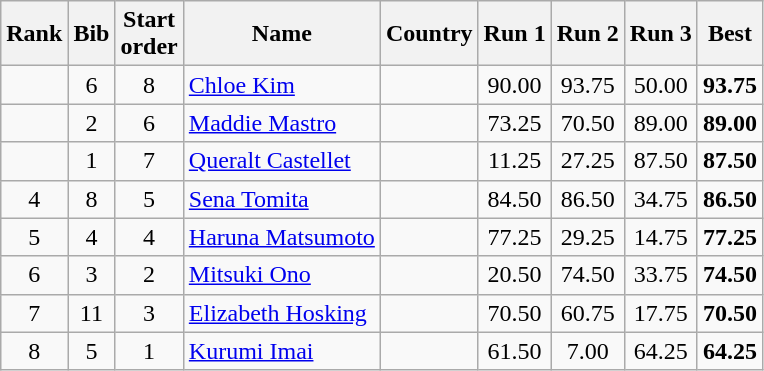<table class="wikitable sortable" style="text-align:center">
<tr>
<th>Rank</th>
<th>Bib</th>
<th>Start<br>order</th>
<th>Name</th>
<th>Country</th>
<th>Run 1</th>
<th>Run 2</th>
<th>Run 3</th>
<th>Best</th>
</tr>
<tr>
<td></td>
<td>6</td>
<td>8</td>
<td align=left><a href='#'>Chloe Kim</a></td>
<td align=left></td>
<td>90.00</td>
<td>93.75</td>
<td>50.00</td>
<td><strong>93.75</strong></td>
</tr>
<tr>
<td></td>
<td>2</td>
<td>6</td>
<td align=left><a href='#'>Maddie Mastro</a></td>
<td align=left></td>
<td>73.25</td>
<td>70.50</td>
<td>89.00</td>
<td><strong>89.00</strong></td>
</tr>
<tr>
<td></td>
<td>1</td>
<td>7</td>
<td align=left><a href='#'>Queralt Castellet</a></td>
<td align=left></td>
<td>11.25</td>
<td>27.25</td>
<td>87.50</td>
<td><strong>87.50</strong></td>
</tr>
<tr>
<td>4</td>
<td>8</td>
<td>5</td>
<td align=left><a href='#'>Sena Tomita</a></td>
<td align=left></td>
<td>84.50</td>
<td>86.50</td>
<td>34.75</td>
<td><strong>86.50</strong></td>
</tr>
<tr>
<td>5</td>
<td>4</td>
<td>4</td>
<td align=left><a href='#'>Haruna Matsumoto</a></td>
<td align=left></td>
<td>77.25</td>
<td>29.25</td>
<td>14.75</td>
<td><strong>77.25</strong></td>
</tr>
<tr>
<td>6</td>
<td>3</td>
<td>2</td>
<td align=left><a href='#'>Mitsuki Ono</a></td>
<td align=left></td>
<td>20.50</td>
<td>74.50</td>
<td>33.75</td>
<td><strong>74.50</strong></td>
</tr>
<tr>
<td>7</td>
<td>11</td>
<td>3</td>
<td align=left><a href='#'>Elizabeth Hosking</a></td>
<td align=left></td>
<td>70.50</td>
<td>60.75</td>
<td>17.75</td>
<td><strong>70.50</strong></td>
</tr>
<tr>
<td>8</td>
<td>5</td>
<td>1</td>
<td align=left><a href='#'>Kurumi Imai</a></td>
<td align=left></td>
<td>61.50</td>
<td>7.00</td>
<td>64.25</td>
<td><strong>64.25</strong></td>
</tr>
</table>
